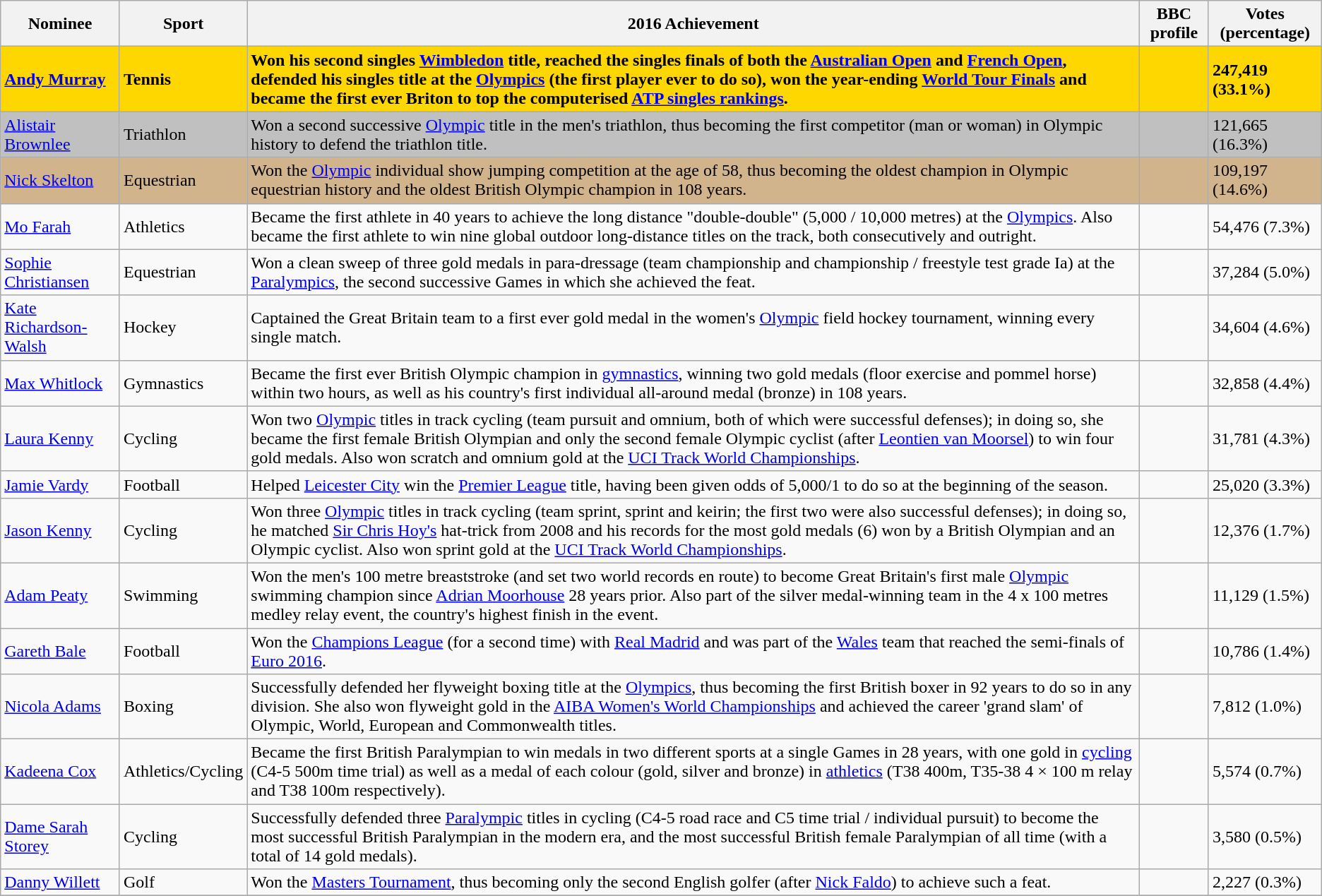<table class="wikitable">
<tr>
<th>Nominee</th>
<th>Sport</th>
<th>2016 Achievement</th>
<th>BBC profile</th>
<th>Votes (percentage)</th>
</tr>
<tr style="font-weight:bold; background:gold;">
<td><a href='#'>Andy Murray</a></td>
<td>Tennis</td>
<td>Won his second singles <a href='#'>Wimbledon</a> title, reached the singles finals of both the <a href='#'>Australian Open</a> and <a href='#'>French Open</a>, defended his singles title at the <a href='#'>Olympics</a> (the first player ever to do so), won the year-ending <a href='#'>World Tour Finals</a> and became the first ever Briton to top the computerised <a href='#'>ATP singles rankings</a>.</td>
<td></td>
<td>247,419 (33.1%)</td>
</tr>
<tr style="background:silver;">
<td><a href='#'>Alistair Brownlee</a></td>
<td>Triathlon</td>
<td>Won a second successive <a href='#'>Olympic</a> title in the men's triathlon, thus becoming the first competitor (man or woman) in Olympic history to defend the triathlon title.</td>
<td></td>
<td>121,665 (16.3%)</td>
</tr>
<tr style="background:tan;">
<td><a href='#'>Nick Skelton</a></td>
<td>Equestrian</td>
<td>Won the <a href='#'>Olympic</a> individual show jumping competition at the age of 58, thus becoming the oldest champion in Olympic equestrian history and the oldest British Olympic champion in 108 years.</td>
<td></td>
<td>109,197 (14.6%)</td>
</tr>
<tr>
<td><a href='#'>Mo Farah</a></td>
<td>Athletics</td>
<td>Became the first athlete in 40 years to achieve the long distance "double-double" (5,000 / 10,000 metres) at the <a href='#'>Olympics</a>. Also became the first athlete to win nine global outdoor long-distance titles on the track, both consecutively and outright.</td>
<td></td>
<td>54,476 (7.3%)</td>
</tr>
<tr>
<td><a href='#'>Sophie Christiansen</a></td>
<td>Equestrian</td>
<td>Won a clean sweep of three gold medals in para-dressage (team championship and championship / freestyle test grade Ia) at the <a href='#'>Paralympics</a>, the second successive Games in which she achieved the feat.</td>
<td></td>
<td>37,284 (5.0%)</td>
</tr>
<tr>
<td><a href='#'>Kate Richardson-Walsh</a></td>
<td>Hockey</td>
<td>Captained the Great Britain team to a first ever gold medal in the women's <a href='#'>Olympic</a> field hockey tournament, winning every single match.</td>
<td></td>
<td>34,604 (4.6%)</td>
</tr>
<tr>
<td><a href='#'>Max Whitlock</a></td>
<td>Gymnastics</td>
<td>Became the first ever British Olympic champion in <a href='#'>gymnastics</a>, winning two gold medals (floor exercise and pommel horse) within two hours, as well as his country's first individual all-around medal (bronze) in 108 years.</td>
<td></td>
<td>32,858 (4.4%)</td>
</tr>
<tr>
<td><a href='#'>Laura Kenny</a></td>
<td>Cycling</td>
<td>Won two <a href='#'>Olympic</a> titles in track cycling (team pursuit and omnium, both of which were successful defenses); in doing so, she became the first female British Olympian and only the second female Olympic cyclist (after <a href='#'>Leontien van Moorsel</a>) to win four gold medals. Also won scratch and omnium gold at the <a href='#'>UCI Track World Championships</a>.</td>
<td></td>
<td>31,781 (4.3%)</td>
</tr>
<tr>
<td><a href='#'>Jamie Vardy</a></td>
<td>Football</td>
<td>Helped <a href='#'>Leicester City</a> win the <a href='#'>Premier League</a> title, having been given odds of 5,000/1 to do so at the beginning of the season.</td>
<td></td>
<td>25,020 (3.3%)</td>
</tr>
<tr>
<td><a href='#'>Jason Kenny</a></td>
<td>Cycling</td>
<td>Won three <a href='#'>Olympic</a> titles in track cycling (team sprint, sprint and keirin; the first two were also successful defenses); in doing so, he matched <a href='#'>Sir Chris Hoy's</a> hat-trick from 2008 and his records for the most gold medals (6) won by a British Olympian and an Olympic cyclist. Also won sprint gold at the <a href='#'>UCI Track World Championships</a>.</td>
<td></td>
<td>12,376 (1.7%)</td>
</tr>
<tr>
<td><a href='#'>Adam Peaty</a></td>
<td>Swimming</td>
<td>Won the men's 100 metre breaststroke (and set two world records en route) to become Great Britain's first male <a href='#'>Olympic</a> swimming champion since <a href='#'>Adrian Moorhouse</a> 28 years prior. Also part of the silver medal-winning team in the 4 x 100 metres medley relay event, the country's highest finish in the event.</td>
<td></td>
<td>11,129 (1.5%)</td>
</tr>
<tr>
<td><a href='#'>Gareth Bale</a></td>
<td>Football</td>
<td>Won the <a href='#'>Champions League</a> (for a second time) with <a href='#'>Real Madrid</a> and was part of the <a href='#'>Wales</a> team that reached the semi-finals of <a href='#'>Euro 2016</a>.</td>
<td></td>
<td>10,786 (1.4%)</td>
</tr>
<tr>
<td><a href='#'>Nicola Adams</a></td>
<td>Boxing</td>
<td>Successfully defended her flyweight boxing title at the <a href='#'>Olympics</a>, thus becoming the first British boxer in 92 years to do so in any division. She also won flyweight gold in the <a href='#'>AIBA Women's World Championships</a> and achieved the career 'grand slam' of Olympic, World, European and Commonwealth titles.</td>
<td></td>
<td>7,812 (1.0%)</td>
</tr>
<tr>
<td><a href='#'>Kadeena Cox</a></td>
<td>Athletics/Cycling</td>
<td>Became the first British Paralympian to win medals in two different sports at a single Games in 28 years, with one gold in <a href='#'>cycling</a> (C4-5 500m time trial) as well as a medal of each colour (gold, silver and bronze) in <a href='#'>athletics</a> (T38 400m, T35-38 4 × 100 m relay and T38 100m respectively).</td>
<td></td>
<td>5,574 (0.7%)</td>
</tr>
<tr>
<td><a href='#'>Dame Sarah Storey</a></td>
<td>Cycling</td>
<td>Successfully defended three <a href='#'>Paralympic</a> titles in cycling (C4-5 road race and C5 time trial / individual pursuit) to become the most successful British Paralympian in the modern era, and the most successful British female Paralympian of all time (with a total of 14 gold medals).</td>
<td></td>
<td>3,580 (0.5%)</td>
</tr>
<tr>
<td><a href='#'>Danny Willett</a></td>
<td>Golf</td>
<td>Won the <a href='#'>Masters Tournament</a>, thus becoming only the second English golfer (after <a href='#'>Nick Faldo</a>) to achieve such a feat.</td>
<td></td>
<td>2,227 (0.3%)</td>
</tr>
<tr>
</tr>
</table>
